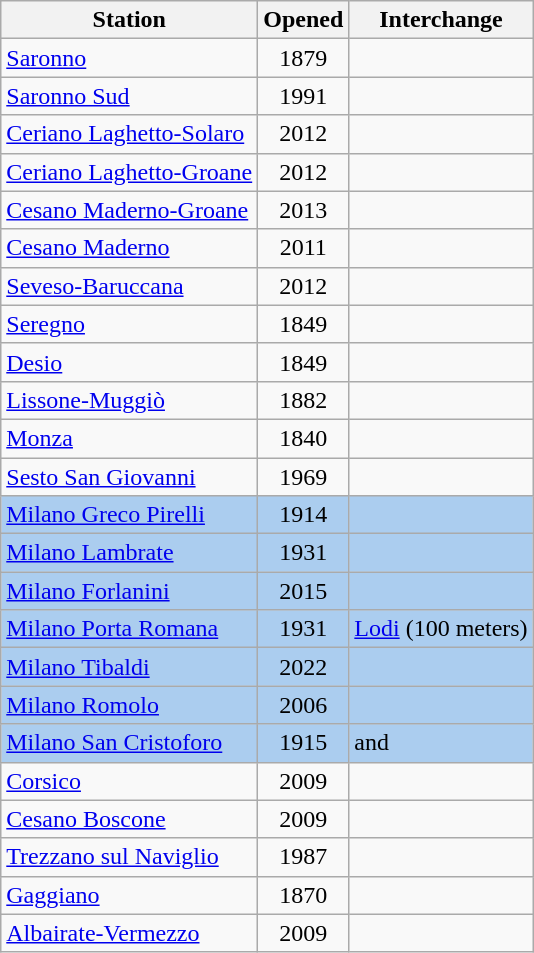<table class="wikitable" style="text-align:left;">
<tr>
<th>Station</th>
<th>Opened</th>
<th>Interchange</th>
</tr>
<tr>
<td><a href='#'>Saronno</a></td>
<td align=center>1879</td>
<td>   <a href='#'></a></td>
</tr>
<tr>
<td><a href='#'>Saronno Sud</a></td>
<td align=center>1991</td>
<td> </td>
</tr>
<tr>
<td><a href='#'>Ceriano Laghetto-Solaro</a></td>
<td align=center>2012</td>
<td></td>
</tr>
<tr>
<td><a href='#'>Ceriano Laghetto-Groane</a></td>
<td align=center>2012</td>
<td></td>
</tr>
<tr>
<td><a href='#'>Cesano Maderno-Groane</a></td>
<td align=center>2013</td>
<td></td>
</tr>
<tr>
<td><a href='#'>Cesano Maderno</a></td>
<td align=center>2011</td>
<td>  </td>
</tr>
<tr>
<td><a href='#'>Seveso-Baruccana</a></td>
<td align=center>2012</td>
<td></td>
</tr>
<tr>
<td><a href='#'>Seregno</a></td>
<td align=center>1849</td>
<td> </td>
</tr>
<tr>
<td><a href='#'>Desio</a></td>
<td align=center>1849</td>
<td></td>
</tr>
<tr>
<td><a href='#'>Lissone-Muggiò</a></td>
<td align=center>1882</td>
<td></td>
</tr>
<tr>
<td><a href='#'>Monza</a></td>
<td align=center>1840</td>
<td>   </td>
</tr>
<tr>
<td><a href='#'>Sesto San Giovanni</a></td>
<td align=center>1969</td>
<td>    </td>
</tr>
<tr bgcolor="#ABCDEF">
<td><a href='#'>Milano Greco Pirelli</a></td>
<td align=center>1914</td>
<td>   </td>
</tr>
<tr bgcolor="#ABCDEF">
<td><a href='#'>Milano Lambrate</a></td>
<td align=center>1931</td>
<td> </td>
</tr>
<tr bgcolor="#ABCDEF">
<td><a href='#'>Milano Forlanini</a></td>
<td align=center>2015</td>
<td>  </td>
</tr>
<tr bgcolor="#ABCDEF">
<td><a href='#'>Milano Porta Romana</a></td>
<td align=center>1931</td>
<td> <a href='#'>Lodi</a> (100 meters)</td>
</tr>
<tr bgcolor="#ABCDEF">
<td><a href='#'>Milano Tibaldi</a></td>
<td align=center>2022</td>
<td></td>
</tr>
<tr bgcolor="#ABCDEF">
<td><a href='#'>Milano Romolo</a></td>
<td align=center>2006</td>
<td></td>
</tr>
<tr bgcolor="#ABCDEF">
<td><a href='#'>Milano San Cristoforo</a></td>
<td align=center>1915</td>
<td> and </td>
</tr>
<tr>
<td><a href='#'>Corsico</a></td>
<td align=center>2009</td>
<td></td>
</tr>
<tr>
<td><a href='#'>Cesano Boscone</a></td>
<td align=center>2009</td>
<td></td>
</tr>
<tr>
<td><a href='#'>Trezzano sul Naviglio</a></td>
<td align=center>1987</td>
<td></td>
</tr>
<tr>
<td><a href='#'>Gaggiano</a></td>
<td align=center>1870</td>
<td></td>
</tr>
<tr>
<td><a href='#'>Albairate-Vermezzo</a></td>
<td align=center>2009</td>
<td></td>
</tr>
</table>
